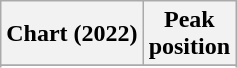<table class="wikitable sortable plainrowheaders" style="text-align:center">
<tr>
<th scope="col">Chart (2022)</th>
<th scope="col">Peak<br>position</th>
</tr>
<tr>
</tr>
<tr>
</tr>
<tr>
</tr>
<tr>
</tr>
<tr>
</tr>
<tr>
</tr>
<tr>
</tr>
<tr>
</tr>
<tr>
</tr>
<tr>
</tr>
</table>
